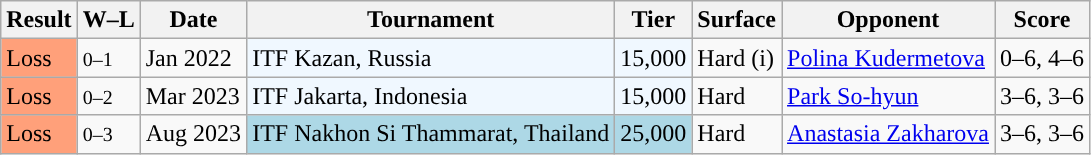<table class="sortable wikitable">
<tr>
<th>Result</th>
<th class="unsortable">W–L</th>
<th>Date</th>
<th>Tournament</th>
<th>Tier</th>
<th>Surface</th>
<th>Opponent</th>
<th class="unsortable">Score</th>
</tr>
<tr>
<td bgcolor=#ffa07a>Loss</td>
<td><small>0–1</small></td>
<td>Jan 2022</td>
<td bgcolor="#f0f8ff">ITF Kazan, Russia</td>
<td bgcolor="#f0f8ff">15,000</td>
<td>Hard (i)</td>
<td> <a href='#'>Polina Kudermetova</a></td>
<td>0–6, 4–6</td>
</tr>
<tr>
<td bgcolor=#ffa07a>Loss</td>
<td><small>0–2</small></td>
<td>Mar 2023</td>
<td style="background:#f0f8ff;">ITF Jakarta, Indonesia</td>
<td style="background:#f0f8ff;">15,000</td>
<td>Hard</td>
<td> <a href='#'>Park So-hyun</a></td>
<td>3–6, 3–6</td>
</tr>
<tr>
<td bgcolor=#ffa07a>Loss</td>
<td><small>0–3</small></td>
<td>Aug 2023</td>
<td style="background:lightblue">ITF Nakhon Si Thammarat, Thailand</td>
<td style="background:lightblue">25,000</td>
<td>Hard</td>
<td> <a href='#'>Anastasia Zakharova</a></td>
<td>3–6, 3–6</td>
</tr>
</table>
